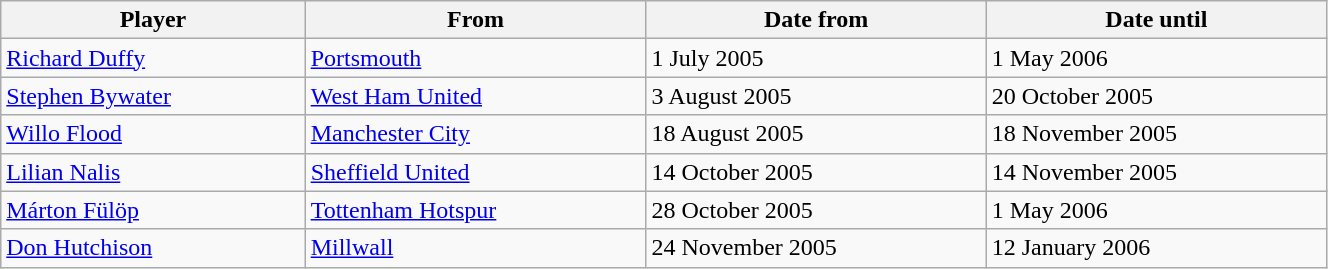<table class="wikitable" style="width:70%">
<tr>
<th>Player</th>
<th>From</th>
<th>Date from</th>
<th>Date until</th>
</tr>
<tr>
<td> <a href='#'>Richard Duffy</a></td>
<td><a href='#'>Portsmouth</a></td>
<td>1 July 2005</td>
<td>1 May 2006</td>
</tr>
<tr>
<td> <a href='#'>Stephen Bywater</a></td>
<td><a href='#'>West Ham United</a></td>
<td>3 August 2005</td>
<td>20 October 2005</td>
</tr>
<tr>
<td> <a href='#'>Willo Flood</a></td>
<td><a href='#'>Manchester City</a></td>
<td>18 August 2005</td>
<td>18 November 2005</td>
</tr>
<tr>
<td> <a href='#'>Lilian Nalis</a></td>
<td><a href='#'>Sheffield United</a></td>
<td>14 October 2005</td>
<td>14 November 2005</td>
</tr>
<tr>
<td> <a href='#'>Márton Fülöp</a></td>
<td><a href='#'>Tottenham Hotspur</a></td>
<td>28 October 2005</td>
<td>1 May 2006</td>
</tr>
<tr>
<td> <a href='#'>Don Hutchison</a></td>
<td><a href='#'>Millwall</a></td>
<td>24 November 2005</td>
<td>12 January 2006</td>
</tr>
</table>
